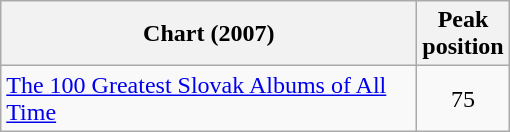<table class="wikitable">
<tr>
<th width="270">Chart (2007)</th>
<th>Peak<br>position</th>
</tr>
<tr>
<td><a href='#'>The 100 Greatest Slovak Albums of All Time</a></td>
<td align="center">75</td>
</tr>
</table>
